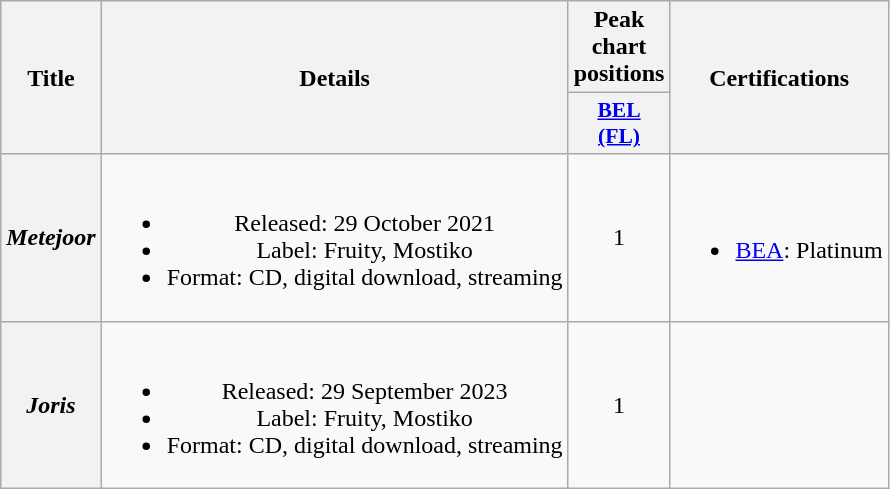<table class="wikitable plainrowheaders" style="text-align:center">
<tr>
<th scope="col" rowspan="2">Title</th>
<th scope="col" rowspan="2">Details</th>
<th scope="col" colspan="1">Peak chart positions</th>
<th scope="col" rowspan="2">Certifications</th>
</tr>
<tr>
<th scope="col" style="width:3em;font-size:90%"><a href='#'>BEL<br>(FL)</a><br></th>
</tr>
<tr>
<th scope="row"><em>Metejoor</em></th>
<td><br><ul><li>Released: 29 October 2021</li><li>Label: Fruity, Mostiko</li><li>Format: CD, digital download, streaming</li></ul></td>
<td>1</td>
<td><br><ul><li><a href='#'>BEA</a>: Platinum</li></ul></td>
</tr>
<tr>
<th scope="row"><em>Joris</em></th>
<td><br><ul><li>Released: 29 September 2023</li><li>Label: Fruity, Mostiko</li><li>Format: CD, digital download, streaming</li></ul></td>
<td>1</td>
<td></td>
</tr>
</table>
